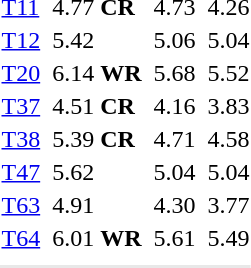<table>
<tr>
<td><a href='#'>T11</a></td>
<td></td>
<td>4.77 <strong>CR</strong></td>
<td></td>
<td>4.73</td>
<td></td>
<td>4.26</td>
</tr>
<tr>
<td><a href='#'>T12</a></td>
<td></td>
<td>5.42</td>
<td></td>
<td>5.06</td>
<td></td>
<td>5.04</td>
</tr>
<tr>
<td><a href='#'>T20</a></td>
<td></td>
<td>6.14 <strong>WR</strong></td>
<td></td>
<td>5.68</td>
<td></td>
<td>5.52</td>
</tr>
<tr>
<td><a href='#'>T37</a></td>
<td></td>
<td>4.51 <strong>CR</strong></td>
<td></td>
<td>4.16</td>
<td></td>
<td>3.83</td>
</tr>
<tr>
<td><a href='#'>T38</a></td>
<td></td>
<td>5.39 <strong>CR</strong></td>
<td></td>
<td>4.71</td>
<td></td>
<td>4.58</td>
</tr>
<tr>
<td><a href='#'>T47</a></td>
<td></td>
<td>5.62</td>
<td></td>
<td>5.04</td>
<td></td>
<td>5.04</td>
</tr>
<tr>
<td><a href='#'>T63</a></td>
<td></td>
<td>4.91</td>
<td></td>
<td>4.30</td>
<td></td>
<td>3.77</td>
</tr>
<tr>
<td><a href='#'>T64</a></td>
<td></td>
<td>6.01 <strong>WR</strong></td>
<td></td>
<td>5.61</td>
<td></td>
<td>5.49</td>
</tr>
<tr>
<td colspan=7></td>
</tr>
<tr>
</tr>
<tr bgcolor= e8e8e8>
<td colspan=7></td>
</tr>
</table>
